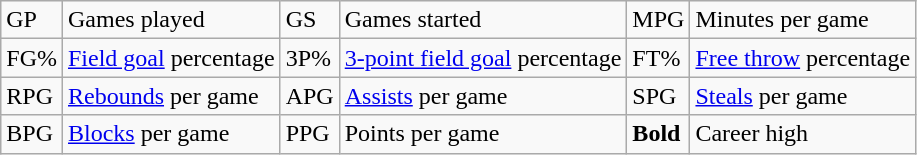<table class="wikitable">
<tr>
<td>GP</td>
<td>Games played</td>
<td>GS</td>
<td>Games started</td>
<td>MPG</td>
<td>Minutes per game</td>
</tr>
<tr>
<td>FG%</td>
<td><a href='#'>Field goal</a> percentage</td>
<td>3P%</td>
<td><a href='#'>3-point field goal</a> percentage</td>
<td>FT%</td>
<td><a href='#'>Free throw</a> percentage</td>
</tr>
<tr>
<td>RPG</td>
<td><a href='#'>Rebounds</a> per game</td>
<td>APG</td>
<td><a href='#'>Assists</a> per game</td>
<td>SPG</td>
<td><a href='#'>Steals</a> per game</td>
</tr>
<tr>
<td>BPG</td>
<td><a href='#'>Blocks</a> per game</td>
<td>PPG</td>
<td>Points per game</td>
<td><strong>Bold</strong></td>
<td>Career high</td>
</tr>
</table>
